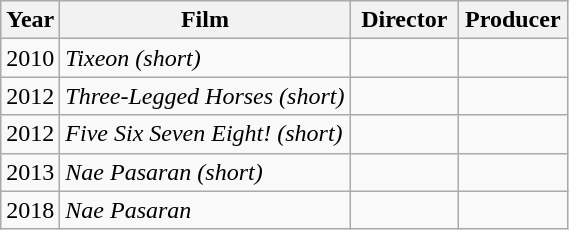<table class="wikitable" style="margin-right: 0;">
<tr>
<th>Year</th>
<th>Film</th>
<th width="65">Director</th>
<th width="65">Producer</th>
</tr>
<tr>
<td>2010</td>
<td><em>Tixeon (short)</em></td>
<td></td>
<td></td>
</tr>
<tr>
<td>2012</td>
<td><em>Three-Legged Horses (short)</em></td>
<td></td>
<td></td>
</tr>
<tr>
<td>2012</td>
<td><em>Five Six Seven Eight! (short)</em></td>
<td></td>
<td></td>
</tr>
<tr>
<td>2013</td>
<td><em>Nae Pasaran (short)</em></td>
<td></td>
<td></td>
</tr>
<tr>
<td>2018</td>
<td><em>Nae Pasaran</em></td>
<td></td>
<td></td>
</tr>
</table>
